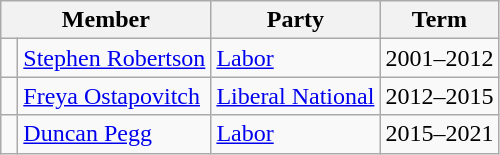<table class="wikitable">
<tr>
<th colspan="2">Member</th>
<th>Party</th>
<th>Term</th>
</tr>
<tr>
<td> </td>
<td><a href='#'>Stephen Robertson</a></td>
<td><a href='#'>Labor</a></td>
<td>2001–2012</td>
</tr>
<tr>
<td> </td>
<td><a href='#'>Freya Ostapovitch</a></td>
<td><a href='#'>Liberal National</a></td>
<td>2012–2015</td>
</tr>
<tr>
<td> </td>
<td><a href='#'>Duncan Pegg</a></td>
<td><a href='#'>Labor</a></td>
<td>2015–2021</td>
</tr>
</table>
